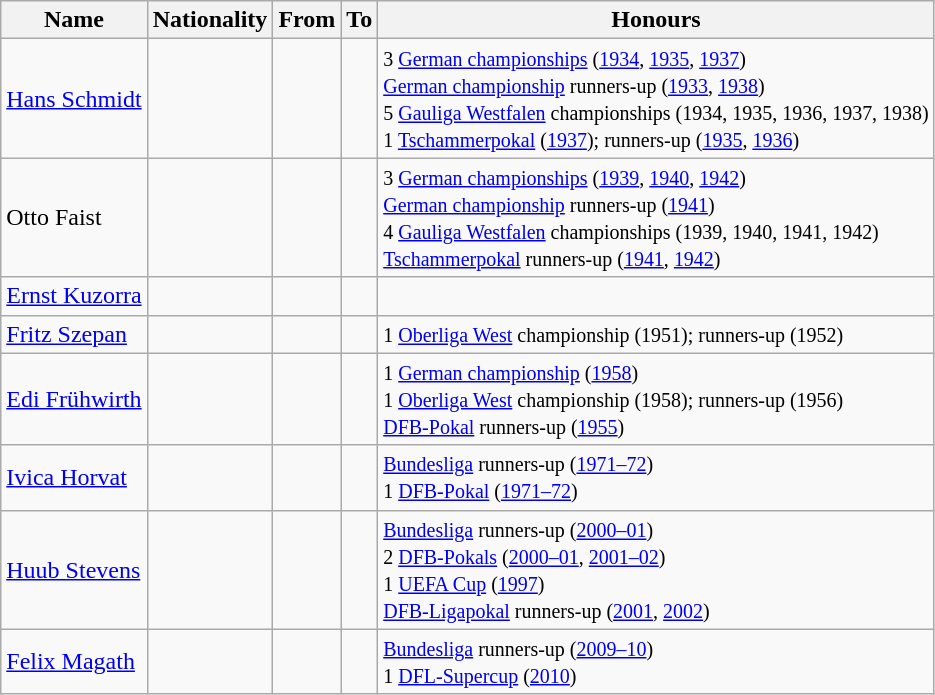<table class="wikitable sortable" style="text-align: left">
<tr>
<th>Name</th>
<th>Nationality</th>
<th>From</th>
<th class="unsortable">To</th>
<th class="unsortable">Honours</th>
</tr>
<tr>
<td align=left><a href='#'>Hans Schmidt</a></td>
<td></td>
<td align=left></td>
<td align=left></td>
<td align=left><small>3 <a href='#'>German championships</a> (<a href='#'>1934</a>, <a href='#'>1935</a>, <a href='#'>1937</a>)<br><a href='#'>German championship</a> runners-up (<a href='#'>1933</a>, <a href='#'>1938</a>)<br>5 <a href='#'>Gauliga Westfalen</a> championships (1934, 1935, 1936, 1937, 1938)<br>1 <a href='#'>Tschammerpokal</a> (<a href='#'>1937</a>); runners-up (<a href='#'>1935</a>, <a href='#'>1936</a>)</small></td>
</tr>
<tr>
<td align=left>Otto Faist</td>
<td></td>
<td align=left></td>
<td align=left></td>
<td align=left><small>3 <a href='#'>German championships</a> (<a href='#'>1939</a>, <a href='#'>1940</a>, <a href='#'>1942</a>)<br><a href='#'>German championship</a> runners-up (<a href='#'>1941</a>)<br>4 <a href='#'>Gauliga Westfalen</a> championships (1939, 1940, 1941, 1942)<br><a href='#'>Tschammerpokal</a> runners-up (<a href='#'>1941</a>, <a href='#'>1942</a>)</small></td>
</tr>
<tr>
<td align=left><a href='#'>Ernst Kuzorra</a></td>
<td></td>
<td align=left></td>
<td align=left></td>
<td align=left></td>
</tr>
<tr>
<td align=left><a href='#'>Fritz Szepan</a></td>
<td></td>
<td align=left></td>
<td align=left></td>
<td align=left><small>1 <a href='#'>Oberliga West</a> championship (1951); runners-up (1952)</small></td>
</tr>
<tr>
<td align=left><a href='#'>Edi Frühwirth</a></td>
<td></td>
<td align=left></td>
<td align=left></td>
<td align=left><small>1 <a href='#'>German championship</a> (<a href='#'>1958</a>)<br>1 <a href='#'>Oberliga West</a> championship (1958); runners-up (1956)<br><a href='#'>DFB-Pokal</a> runners-up (<a href='#'>1955</a>)</small></td>
</tr>
<tr>
<td align=left><a href='#'>Ivica Horvat</a></td>
<td></td>
<td align=left><br></td>
<td align=left><br></td>
<td align=left><small><a href='#'>Bundesliga</a> runners-up (<a href='#'>1971–72</a>)<br>1 <a href='#'>DFB-Pokal</a> (<a href='#'>1971–72</a>)</small></td>
</tr>
<tr>
<td align=left><a href='#'>Huub Stevens</a></td>
<td></td>
<td align=left><br><br><br></td>
<td align=left><br><br><br></td>
<td align=left><small><a href='#'>Bundesliga</a> runners-up (<a href='#'>2000–01</a>)<br>2 <a href='#'>DFB-Pokals</a> (<a href='#'>2000–01</a>, <a href='#'>2001–02</a>)<br>1 <a href='#'>UEFA Cup</a> (<a href='#'>1997</a>)<br><a href='#'>DFB-Ligapokal</a> runners-up (<a href='#'>2001</a>, <a href='#'>2002</a>)</small></td>
</tr>
<tr>
<td align=left><a href='#'>Felix Magath</a></td>
<td></td>
<td align=left></td>
<td align=left></td>
<td align=left><small><a href='#'>Bundesliga</a> runners-up (<a href='#'>2009–10</a>)<br>1 <a href='#'>DFL-Supercup</a> (<a href='#'>2010</a>)</small></td>
</tr>
</table>
